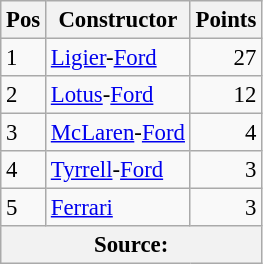<table class="wikitable" style="font-size: 95%;">
<tr>
<th>Pos</th>
<th>Constructor</th>
<th>Points</th>
</tr>
<tr>
<td>1</td>
<td> <a href='#'>Ligier</a>-<a href='#'>Ford</a></td>
<td align="right">27</td>
</tr>
<tr>
<td>2</td>
<td> <a href='#'>Lotus</a>-<a href='#'>Ford</a></td>
<td align="right">12</td>
</tr>
<tr>
<td>3</td>
<td> <a href='#'>McLaren</a>-<a href='#'>Ford</a></td>
<td align="right">4</td>
</tr>
<tr>
<td>4</td>
<td> <a href='#'>Tyrrell</a>-<a href='#'>Ford</a></td>
<td align="right">3</td>
</tr>
<tr>
<td>5</td>
<td> <a href='#'>Ferrari</a></td>
<td align="right">3</td>
</tr>
<tr>
<th colspan=4>Source:</th>
</tr>
</table>
